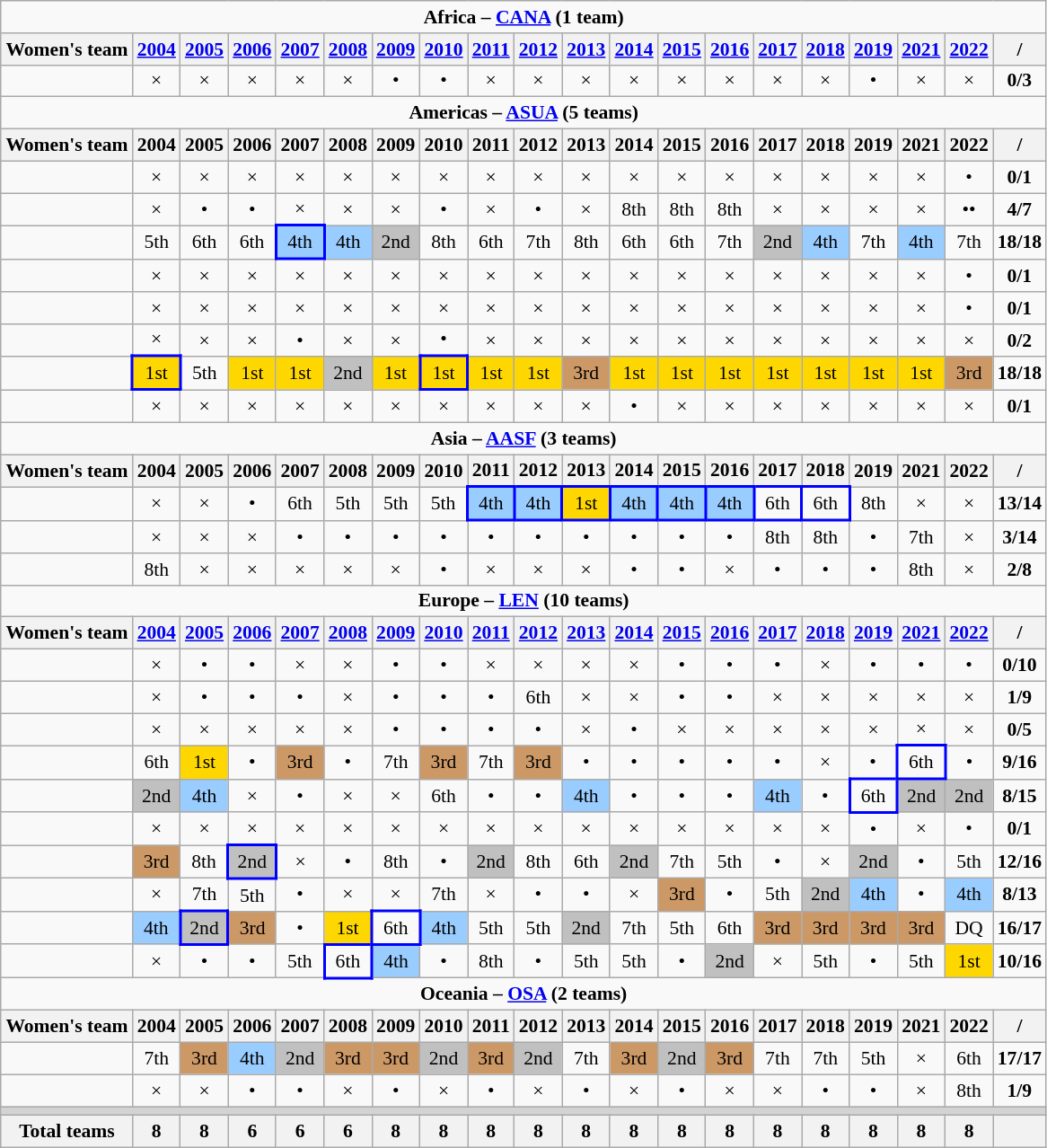<table class="wikitable" style="text-align: center; font-size: 90%; margin-left: 1em;">
<tr>
<td colspan=20><strong>Africa – <a href='#'>CANA</a> (1 team)</strong></td>
</tr>
<tr>
<th>Women's team</th>
<th><a href='#'>2004</a></th>
<th><a href='#'>2005</a></th>
<th><a href='#'>2006</a></th>
<th><a href='#'>2007</a></th>
<th><a href='#'>2008</a></th>
<th><a href='#'>2009</a></th>
<th><a href='#'>2010</a></th>
<th><a href='#'>2011</a></th>
<th><a href='#'>2012</a></th>
<th><a href='#'>2013</a></th>
<th><a href='#'>2014</a></th>
<th><a href='#'>2015</a></th>
<th><a href='#'>2016</a></th>
<th><a href='#'>2017</a></th>
<th><a href='#'>2018</a></th>
<th><a href='#'>2019</a></th>
<th><a href='#'>2021</a></th>
<th><a href='#'>2022</a></th>
<th> / </th>
</tr>
<tr>
<td align=left></td>
<td>×</td>
<td>×</td>
<td>×</td>
<td>×</td>
<td>×</td>
<td>•</td>
<td>•</td>
<td>×</td>
<td>×</td>
<td>×</td>
<td>×</td>
<td>×</td>
<td>×</td>
<td>×</td>
<td>×</td>
<td>•</td>
<td>×</td>
<td>×</td>
<td><strong>0/3</strong></td>
</tr>
<tr>
<td colspan=20><strong>Americas – <a href='#'>ASUA</a> (5 teams)</strong></td>
</tr>
<tr>
<th>Women's team</th>
<th>2004</th>
<th>2005</th>
<th>2006</th>
<th>2007</th>
<th>2008</th>
<th>2009</th>
<th>2010</th>
<th>2011</th>
<th>2012</th>
<th>2013</th>
<th>2014</th>
<th>2015</th>
<th>2016</th>
<th>2017</th>
<th>2018</th>
<th>2019</th>
<th>2021</th>
<th>2022</th>
<th> / </th>
</tr>
<tr>
<td align=left></td>
<td>×</td>
<td>×</td>
<td>×</td>
<td>×</td>
<td>×</td>
<td>×</td>
<td>×</td>
<td>×</td>
<td>×</td>
<td>×</td>
<td>×</td>
<td>×</td>
<td>×</td>
<td>×</td>
<td>×</td>
<td>×</td>
<td>×</td>
<td>•</td>
<td><strong>0/1</strong></td>
</tr>
<tr>
<td align=left></td>
<td>×</td>
<td>•</td>
<td>•</td>
<td>×</td>
<td>×</td>
<td>×</td>
<td>•</td>
<td>×</td>
<td>•</td>
<td>×</td>
<td>8th</td>
<td>8th</td>
<td>8th</td>
<td>×</td>
<td>×</td>
<td>×</td>
<td>×</td>
<td>••</td>
<td><strong>4/7</strong></td>
</tr>
<tr>
<td align=left></td>
<td>5th</td>
<td>6th</td>
<td>6th</td>
<td style="border: 2px solid blue; background-color: #9acdff;">4th</td>
<td bgcolor=9acdff>4th</td>
<td bgcolor=silver>2nd</td>
<td>8th</td>
<td>6th</td>
<td>7th</td>
<td>8th</td>
<td>6th</td>
<td>6th</td>
<td>7th</td>
<td bgcolor=silver>2nd</td>
<td bgcolor=9acdff>4th</td>
<td>7th</td>
<td bgcolor=9acdff>4th</td>
<td>7th</td>
<td><strong>18/18</strong></td>
</tr>
<tr>
<td align=left></td>
<td>×</td>
<td>×</td>
<td>×</td>
<td>×</td>
<td>×</td>
<td>×</td>
<td>×</td>
<td>×</td>
<td>×</td>
<td>×</td>
<td>×</td>
<td>×</td>
<td>×</td>
<td>×</td>
<td>×</td>
<td>×</td>
<td>×</td>
<td>•</td>
<td><strong>0/1</strong></td>
</tr>
<tr>
<td align=left></td>
<td>×</td>
<td>×</td>
<td>×</td>
<td>×</td>
<td>×</td>
<td>×</td>
<td>×</td>
<td>×</td>
<td>×</td>
<td>×</td>
<td>×</td>
<td>×</td>
<td>×</td>
<td>×</td>
<td>×</td>
<td>×</td>
<td>×</td>
<td>•</td>
<td><strong>0/1</strong></td>
</tr>
<tr>
<td align=left></td>
<td>×</td>
<td>×</td>
<td>×</td>
<td>•</td>
<td>×</td>
<td>×</td>
<td>•</td>
<td>×</td>
<td>×</td>
<td>×</td>
<td>×</td>
<td>×</td>
<td>×</td>
<td>×</td>
<td>×</td>
<td>×</td>
<td>×</td>
<td>×</td>
<td><strong>0/2</strong></td>
</tr>
<tr>
<td align=left></td>
<td style="border: 2px solid blue; background-color: gold;">1st</td>
<td>5th</td>
<td bgcolor=gold>1st</td>
<td bgcolor=gold>1st</td>
<td bgcolor=silver>2nd</td>
<td bgcolor=gold>1st</td>
<td style="border: 2px solid blue; background-color: gold;">1st</td>
<td bgcolor=gold>1st</td>
<td bgcolor=gold>1st</td>
<td bgcolor=cc9966>3rd</td>
<td bgcolor=gold>1st</td>
<td bgcolor=gold>1st</td>
<td bgcolor=gold>1st</td>
<td bgcolor=gold>1st</td>
<td bgcolor=gold>1st</td>
<td bgcolor=gold>1st</td>
<td bgcolor=gold>1st</td>
<td bgcolor=cc9966>3rd</td>
<td><strong>18/18</strong></td>
</tr>
<tr>
<td align=left></td>
<td>×</td>
<td>×</td>
<td>×</td>
<td>×</td>
<td>×</td>
<td>×</td>
<td>×</td>
<td>×</td>
<td>×</td>
<td>×</td>
<td>•</td>
<td>×</td>
<td>×</td>
<td>×</td>
<td>×</td>
<td>×</td>
<td>×</td>
<td>×</td>
<td><strong>0/1</strong></td>
</tr>
<tr>
<td colspan=20><strong>Asia – <a href='#'>AASF</a> (3 teams)</strong></td>
</tr>
<tr>
<th>Women's team</th>
<th>2004</th>
<th>2005</th>
<th>2006</th>
<th>2007</th>
<th>2008</th>
<th>2009</th>
<th>2010</th>
<th>2011</th>
<th>2012</th>
<th>2013</th>
<th>2014</th>
<th>2015</th>
<th>2016</th>
<th>2017</th>
<th>2018</th>
<th>2019</th>
<th>2021</th>
<th>2022</th>
<th> / </th>
</tr>
<tr>
<td align=left></td>
<td>×</td>
<td>×</td>
<td>•</td>
<td>6th</td>
<td>5th</td>
<td>5th</td>
<td>5th</td>
<td style="border: 2px solid blue; background-color: #9acdff;">4th</td>
<td style="border: 2px solid blue; background-color: #9acdff;">4th</td>
<td style="border: 2px solid blue; background-color: gold;">1st</td>
<td style="border: 2px solid blue; background-color: #9acdff;">4th</td>
<td style="border: 2px solid blue; background-color: #9acdff;">4th</td>
<td style="border: 2px solid blue; background-color: #9acdff;">4th</td>
<td style="border: 2px solid blue">6th</td>
<td style="border: 2px solid blue">6th</td>
<td>8th</td>
<td>×</td>
<td>×</td>
<td><strong>13/14</strong></td>
</tr>
<tr>
<td align=left></td>
<td>×</td>
<td>×</td>
<td>×</td>
<td>•</td>
<td>•</td>
<td>•</td>
<td>•</td>
<td>•</td>
<td>•</td>
<td>•</td>
<td>•</td>
<td>•</td>
<td>•</td>
<td>8th</td>
<td>8th</td>
<td>•</td>
<td>7th</td>
<td>×</td>
<td><strong>3/14</strong></td>
</tr>
<tr>
<td align=left></td>
<td>8th</td>
<td>×</td>
<td>×</td>
<td>×</td>
<td>×</td>
<td>×</td>
<td>•</td>
<td>×</td>
<td>×</td>
<td>×</td>
<td>•</td>
<td>•</td>
<td>×</td>
<td>•</td>
<td>•</td>
<td>•</td>
<td>8th</td>
<td>×</td>
<td><strong>2/8</strong></td>
</tr>
<tr>
<td colspan=20><strong>Europe – <a href='#'>LEN</a> (10 teams)</strong></td>
</tr>
<tr>
<th>Women's team</th>
<th><a href='#'>2004</a></th>
<th><a href='#'>2005</a></th>
<th><a href='#'>2006</a></th>
<th><a href='#'>2007</a></th>
<th><a href='#'>2008</a></th>
<th><a href='#'>2009</a></th>
<th><a href='#'>2010</a></th>
<th><a href='#'>2011</a></th>
<th><a href='#'>2012</a></th>
<th><a href='#'>2013</a></th>
<th><a href='#'>2014</a></th>
<th><a href='#'>2015</a></th>
<th><a href='#'>2016</a></th>
<th><a href='#'>2017</a></th>
<th><a href='#'>2018</a></th>
<th><a href='#'>2019</a></th>
<th><a href='#'>2021</a></th>
<th><a href='#'>2022</a></th>
<th> / </th>
</tr>
<tr>
<td align=left></td>
<td>×</td>
<td>•</td>
<td>•</td>
<td>×</td>
<td>×</td>
<td>•</td>
<td>•</td>
<td>×</td>
<td>×</td>
<td>×</td>
<td>×</td>
<td>•</td>
<td>•</td>
<td>•</td>
<td>×</td>
<td>•</td>
<td>•</td>
<td>•</td>
<td><strong>0/10</strong></td>
</tr>
<tr>
<td align=left></td>
<td>×</td>
<td>•</td>
<td>•</td>
<td>•</td>
<td>×</td>
<td>•</td>
<td>•</td>
<td>•</td>
<td>6th</td>
<td>×</td>
<td>×</td>
<td>•</td>
<td>•</td>
<td>×</td>
<td>×</td>
<td>×</td>
<td>×</td>
<td>×</td>
<td><strong>1/9</strong></td>
</tr>
<tr>
<td align=left></td>
<td>×</td>
<td>×</td>
<td>×</td>
<td>×</td>
<td>×</td>
<td>•</td>
<td>•</td>
<td>•</td>
<td>•</td>
<td>×</td>
<td>•</td>
<td>×</td>
<td>×</td>
<td>×</td>
<td>×</td>
<td>×</td>
<td>×</td>
<td>×</td>
<td><strong>0/5</strong></td>
</tr>
<tr>
<td align=left></td>
<td>6th</td>
<td bgcolor=gold>1st</td>
<td>•</td>
<td bgcolor=cc9966>3rd</td>
<td>•</td>
<td>7th</td>
<td bgcolor=cc9966>3rd</td>
<td>7th</td>
<td bgcolor=cc9966>3rd</td>
<td>•</td>
<td>•</td>
<td>•</td>
<td>•</td>
<td>•</td>
<td>×</td>
<td>•</td>
<td style="border: 2px solid blue">6th</td>
<td>•</td>
<td><strong>9/16</strong></td>
</tr>
<tr>
<td align=left></td>
<td bgcolor=silver>2nd</td>
<td bgcolor=9acdff>4th</td>
<td>×</td>
<td>•</td>
<td>×</td>
<td>×</td>
<td>6th</td>
<td>•</td>
<td>•</td>
<td bgcolor=9acdff>4th</td>
<td>•</td>
<td>•</td>
<td>•</td>
<td bgcolor=9acdff>4th</td>
<td>•</td>
<td style="border: 2px solid blue">6th</td>
<td bgcolor=silver>2nd</td>
<td bgcolor=silver>2nd</td>
<td><strong>8/15</strong></td>
</tr>
<tr>
<td align=left></td>
<td>×</td>
<td>×</td>
<td>×</td>
<td>×</td>
<td>×</td>
<td>×</td>
<td>×</td>
<td>×</td>
<td>×</td>
<td>×</td>
<td>×</td>
<td>×</td>
<td>×</td>
<td>×</td>
<td>×</td>
<td>•</td>
<td>×</td>
<td>•</td>
<td><strong>0/1</strong></td>
</tr>
<tr>
<td align=left></td>
<td bgcolor=cc9966>3rd</td>
<td>8th</td>
<td style="border: 2px solid blue; background-color: silver;">2nd</td>
<td>×</td>
<td>•</td>
<td>8th</td>
<td>•</td>
<td bgcolor=silver>2nd</td>
<td>8th</td>
<td>6th</td>
<td bgcolor=silver>2nd</td>
<td>7th</td>
<td>5th</td>
<td>•</td>
<td>×</td>
<td bgcolor=silver>2nd</td>
<td>•</td>
<td>5th</td>
<td><strong>12/16</strong></td>
</tr>
<tr>
<td align=left></td>
<td>×</td>
<td>7th</td>
<td>5th</td>
<td>•</td>
<td>×</td>
<td>×</td>
<td>7th</td>
<td>×</td>
<td>•</td>
<td>•</td>
<td>×</td>
<td bgcolor=cc9966>3rd</td>
<td>•</td>
<td>5th</td>
<td bgcolor=silver>2nd</td>
<td bgcolor=9acdff>4th</td>
<td>•</td>
<td bgcolor=9acdff>4th</td>
<td><strong>8/13</strong></td>
</tr>
<tr>
<td align=left></td>
<td bgcolor=9acdff>4th</td>
<td style="border: 2px solid blue; background-color: silver;">2nd</td>
<td bgcolor=cc9966>3rd</td>
<td>•</td>
<td bgcolor=gold>1st</td>
<td style="border: 2px solid blue">6th</td>
<td bgcolor=9acdff>4th</td>
<td>5th</td>
<td>5th</td>
<td bgcolor=silver>2nd</td>
<td>7th</td>
<td>5th</td>
<td>6th</td>
<td bgcolor=cc9966>3rd</td>
<td bgcolor=cc9966>3rd</td>
<td bgcolor=cc9966>3rd</td>
<td bgcolor=cc9966>3rd</td>
<td>DQ</td>
<td><strong>16/17</strong></td>
</tr>
<tr>
<td align=left></td>
<td>×</td>
<td>•</td>
<td>•</td>
<td>5th</td>
<td style="border: 2px solid blue">6th</td>
<td bgcolor=9acdff>4th</td>
<td>•</td>
<td>8th</td>
<td>•</td>
<td>5th</td>
<td>5th</td>
<td>•</td>
<td bgcolor=silver>2nd</td>
<td>×</td>
<td>5th</td>
<td>•</td>
<td>5th</td>
<td bgcolor=gold>1st</td>
<td><strong>10/16</strong></td>
</tr>
<tr>
<td colspan=20><strong>Oceania – <a href='#'>OSA</a> (2 teams)</strong></td>
</tr>
<tr>
<th>Women's team</th>
<th>2004</th>
<th>2005</th>
<th>2006</th>
<th>2007</th>
<th>2008</th>
<th>2009</th>
<th>2010</th>
<th>2011</th>
<th>2012</th>
<th>2013</th>
<th>2014</th>
<th>2015</th>
<th>2016</th>
<th>2017</th>
<th>2018</th>
<th>2019</th>
<th>2021</th>
<th>2022</th>
<th> / </th>
</tr>
<tr>
<td align=left></td>
<td>7th</td>
<td bgcolor=cc9966>3rd</td>
<td bgcolor=9acdff>4th</td>
<td bgcolor=silver>2nd</td>
<td bgcolor=cc9966>3rd</td>
<td bgcolor=cc9966>3rd</td>
<td bgcolor=silver>2nd</td>
<td bgcolor=cc9966>3rd</td>
<td bgcolor=silver>2nd</td>
<td>7th</td>
<td bgcolor=cc9966>3rd</td>
<td bgcolor=silver>2nd</td>
<td bgcolor=cc9966>3rd</td>
<td>7th</td>
<td>7th</td>
<td>5th</td>
<td>×</td>
<td>6th</td>
<td><strong>17/17</strong></td>
</tr>
<tr>
<td align=left></td>
<td>×</td>
<td>×</td>
<td>•</td>
<td>•</td>
<td>×</td>
<td>•</td>
<td>×</td>
<td>•</td>
<td>×</td>
<td>•</td>
<td>×</td>
<td>•</td>
<td>×</td>
<td>×</td>
<td>•</td>
<td>•</td>
<td>×</td>
<td>8th</td>
<td><strong>1/9</strong></td>
</tr>
<tr style="background-color: lightgrey;">
<td colspan=20></td>
</tr>
<tr>
<th>Total teams</th>
<th>8</th>
<th>8</th>
<th>6</th>
<th>6</th>
<th>6</th>
<th>8</th>
<th>8</th>
<th>8</th>
<th>8</th>
<th>8</th>
<th>8</th>
<th>8</th>
<th>8</th>
<th>8</th>
<th>8</th>
<th>8</th>
<th>8</th>
<th>8</th>
<th></th>
</tr>
</table>
